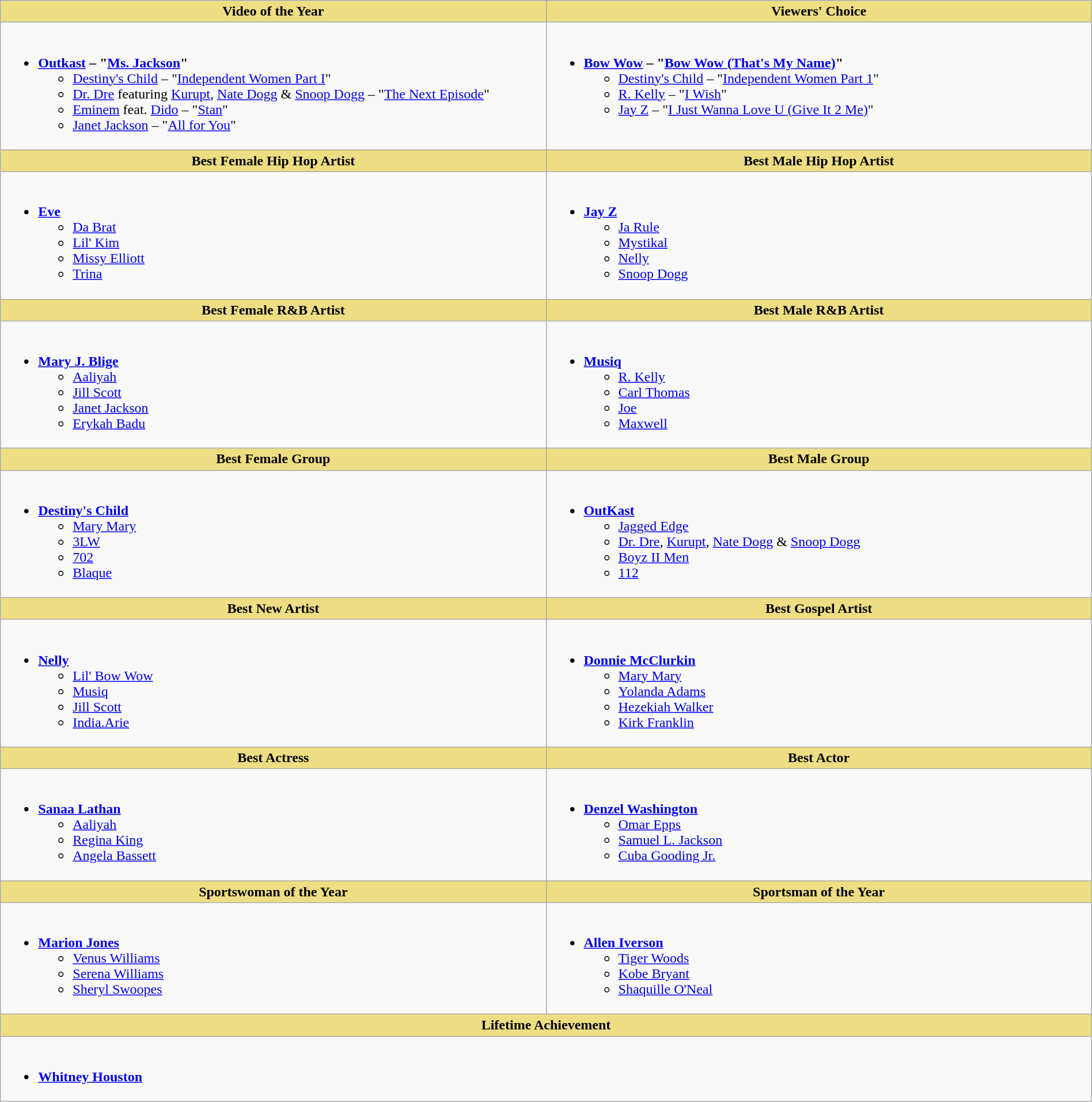<table class=wikitable width="100%">
<tr>
<th style="background:#EEDD82;" ! width="50%">Video of the Year</th>
<th style="background:#EEDD82;" ! width="50%">Viewers' Choice</th>
</tr>
<tr>
<td valign="top"><br><ul><li><strong><a href='#'>Outkast</a> – "<a href='#'>Ms. Jackson</a>"</strong><ul><li><a href='#'>Destiny's Child</a> – "<a href='#'>Independent Women Part I</a>"</li><li><a href='#'>Dr. Dre</a> featuring <a href='#'>Kurupt</a>, <a href='#'>Nate Dogg</a> & <a href='#'>Snoop Dogg</a> – "<a href='#'>The Next Episode</a>"</li><li><a href='#'>Eminem</a> feat. <a href='#'>Dido</a> – "<a href='#'>Stan</a>"</li><li><a href='#'>Janet Jackson</a> – "<a href='#'>All for You</a>"</li></ul></li></ul></td>
<td valign="top"><br><ul><li><strong><a href='#'>Bow Wow</a> – "<a href='#'>Bow Wow (That's My Name)</a>"</strong><ul><li><a href='#'>Destiny's Child</a> – "<a href='#'>Independent Women Part 1</a>"</li><li><a href='#'>R. Kelly</a> – "<a href='#'>I Wish</a>"</li><li><a href='#'>Jay Z</a> – "<a href='#'>I Just Wanna Love U (Give It 2 Me)</a>"</li></ul></li></ul></td>
</tr>
<tr>
<th style="background:#EEDD82;" ! "width="50%">Best Female Hip Hop Artist</th>
<th style="background:#EEDD82;" ! "width="50%">Best Male Hip Hop Artist</th>
</tr>
<tr>
<td valign="top"><br><ul><li><strong><a href='#'>Eve</a></strong><ul><li><a href='#'>Da Brat</a></li><li><a href='#'>Lil' Kim</a></li><li><a href='#'>Missy Elliott</a></li><li><a href='#'>Trina</a></li></ul></li></ul></td>
<td valign="top"><br><ul><li><strong><a href='#'>Jay Z</a></strong><ul><li><a href='#'>Ja Rule</a></li><li><a href='#'>Mystikal</a></li><li><a href='#'>Nelly</a></li><li><a href='#'>Snoop Dogg</a></li></ul></li></ul></td>
</tr>
<tr>
<th style="background:#EEDD82;" ! width="50%">Best Female R&B Artist</th>
<th style="background:#EEDD82;" ! width="50%">Best Male R&B Artist</th>
</tr>
<tr>
<td valign="top"><br><ul><li><strong><a href='#'>Mary J. Blige</a></strong><ul><li><a href='#'>Aaliyah</a></li><li><a href='#'>Jill Scott</a></li><li><a href='#'>Janet Jackson</a></li><li><a href='#'>Erykah Badu</a></li></ul></li></ul></td>
<td valign="top"><br><ul><li><strong><a href='#'>Musiq</a></strong><ul><li><a href='#'>R. Kelly</a></li><li><a href='#'>Carl Thomas</a></li><li><a href='#'>Joe</a></li><li><a href='#'>Maxwell</a></li></ul></li></ul></td>
</tr>
<tr>
<th style="background:#EEDD82;" ! width="50%">Best Female Group</th>
<th style="background:#EEDD82;" ! width="50%">Best Male Group</th>
</tr>
<tr>
<td valign="top"><br><ul><li><strong><a href='#'>Destiny's Child</a></strong><ul><li><a href='#'>Mary Mary</a></li><li><a href='#'>3LW</a></li><li><a href='#'>702</a></li><li><a href='#'>Blaque</a></li></ul></li></ul></td>
<td valign="top"><br><ul><li><strong><a href='#'>OutKast</a></strong><ul><li><a href='#'>Jagged Edge</a></li><li><a href='#'>Dr. Dre</a>, <a href='#'>Kurupt</a>, <a href='#'>Nate Dogg</a> & <a href='#'>Snoop Dogg</a></li><li><a href='#'>Boyz II Men</a></li><li><a href='#'>112</a></li></ul></li></ul></td>
</tr>
<tr>
<th style="background:#EEDD82;" ! width="50%">Best New Artist</th>
<th style="background:#EEDD82;" ! width="50%">Best Gospel Artist</th>
</tr>
<tr>
<td valign="top"><br><ul><li><strong><a href='#'>Nelly</a></strong><ul><li><a href='#'>Lil' Bow Wow</a></li><li><a href='#'>Musiq</a></li><li><a href='#'>Jill Scott</a></li><li><a href='#'>India.Arie</a></li></ul></li></ul></td>
<td valign="top"><br><ul><li><strong><a href='#'>Donnie McClurkin</a></strong><ul><li><a href='#'>Mary Mary</a></li><li><a href='#'>Yolanda Adams</a></li><li><a href='#'>Hezekiah Walker</a></li><li><a href='#'>Kirk Franklin</a></li></ul></li></ul></td>
</tr>
<tr>
<th style="background:#EEDD82;" ! width="50%">Best Actress</th>
<th style="background:#EEDD82;" ! width="50%">Best Actor</th>
</tr>
<tr>
<td valign="top"><br><ul><li><strong><a href='#'>Sanaa Lathan</a></strong><ul><li><a href='#'>Aaliyah</a></li><li><a href='#'>Regina King</a></li><li><a href='#'>Angela Bassett</a></li></ul></li></ul></td>
<td valign="top"><br><ul><li><strong><a href='#'>Denzel Washington</a></strong><ul><li><a href='#'>Omar Epps</a></li><li><a href='#'>Samuel L. Jackson</a></li><li><a href='#'>Cuba Gooding Jr.</a></li></ul></li></ul></td>
</tr>
<tr>
<th style="background:#EEDD82;" ! width="50%">Sportswoman of the Year</th>
<th style="background:#EEDD82;" ! width="50%">Sportsman of the Year</th>
</tr>
<tr>
<td valign="top"><br><ul><li><strong><a href='#'>Marion Jones</a></strong><ul><li><a href='#'>Venus Williams</a></li><li><a href='#'>Serena Williams</a></li><li><a href='#'>Sheryl Swoopes</a></li></ul></li></ul></td>
<td valign="top"><br><ul><li><strong><a href='#'>Allen Iverson</a></strong><ul><li><a href='#'>Tiger Woods</a></li><li><a href='#'>Kobe Bryant</a></li><li><a href='#'>Shaquille O'Neal</a></li></ul></li></ul></td>
</tr>
<tr>
<th style="background:#EEDD82;" ! colspan=2>Lifetime Achievement</th>
</tr>
<tr>
<td colspan="2" valign="top"><br><ul><li><strong><a href='#'>Whitney Houston</a></strong></li></ul></td>
</tr>
</table>
